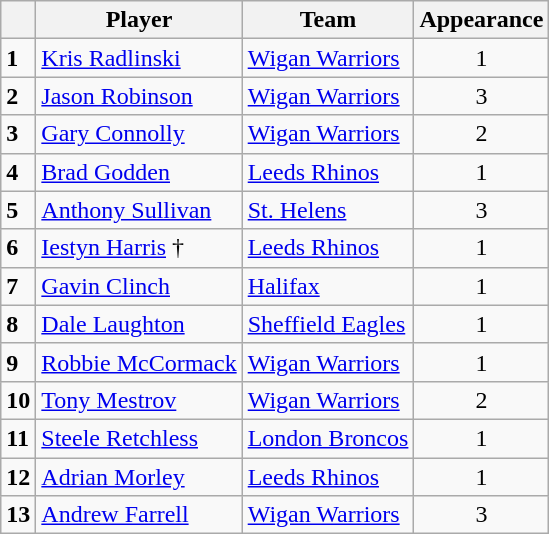<table class="wikitable">
<tr>
<th></th>
<th>Player</th>
<th>Team</th>
<th>Appearance</th>
</tr>
<tr>
<td><strong>1</strong></td>
<td> <a href='#'>Kris Radlinski</a></td>
<td> <a href='#'>Wigan Warriors</a></td>
<td style="text-align:center;">1</td>
</tr>
<tr>
<td><strong>2</strong></td>
<td> <a href='#'>Jason Robinson</a></td>
<td> <a href='#'>Wigan Warriors</a></td>
<td style="text-align:center;">3</td>
</tr>
<tr>
<td><strong>3</strong></td>
<td> <a href='#'>Gary Connolly</a></td>
<td> <a href='#'>Wigan Warriors</a></td>
<td style="text-align:center;">2</td>
</tr>
<tr>
<td><strong>4</strong></td>
<td> <a href='#'>Brad Godden</a></td>
<td> <a href='#'>Leeds Rhinos</a></td>
<td style="text-align:center;">1</td>
</tr>
<tr>
<td><strong>5</strong></td>
<td> <a href='#'>Anthony Sullivan</a></td>
<td> <a href='#'>St. Helens</a></td>
<td style="text-align:center;">3</td>
</tr>
<tr>
<td><strong>6</strong></td>
<td> <a href='#'>Iestyn Harris</a> †</td>
<td> <a href='#'>Leeds Rhinos</a></td>
<td style="text-align:center;">1</td>
</tr>
<tr>
<td><strong>7</strong></td>
<td> <a href='#'>Gavin Clinch</a></td>
<td> <a href='#'>Halifax</a></td>
<td style="text-align:center;">1</td>
</tr>
<tr>
<td><strong>8</strong></td>
<td> <a href='#'>Dale Laughton</a></td>
<td> <a href='#'>Sheffield Eagles</a></td>
<td style="text-align:center;">1</td>
</tr>
<tr>
<td><strong>9</strong></td>
<td> <a href='#'>Robbie McCormack</a></td>
<td> <a href='#'>Wigan Warriors</a></td>
<td style="text-align:center;">1</td>
</tr>
<tr>
<td><strong>10</strong></td>
<td> <a href='#'>Tony Mestrov</a></td>
<td> <a href='#'>Wigan Warriors</a></td>
<td style="text-align:center;">2</td>
</tr>
<tr>
<td><strong>11</strong></td>
<td> <a href='#'>Steele Retchless</a></td>
<td> <a href='#'>London Broncos</a></td>
<td style="text-align:center;">1</td>
</tr>
<tr>
<td><strong>12</strong></td>
<td> <a href='#'>Adrian Morley</a></td>
<td> <a href='#'>Leeds Rhinos</a></td>
<td style="text-align:center;">1</td>
</tr>
<tr>
<td><strong>13</strong></td>
<td> <a href='#'>Andrew Farrell</a></td>
<td> <a href='#'>Wigan Warriors</a></td>
<td style="text-align:center;">3</td>
</tr>
</table>
